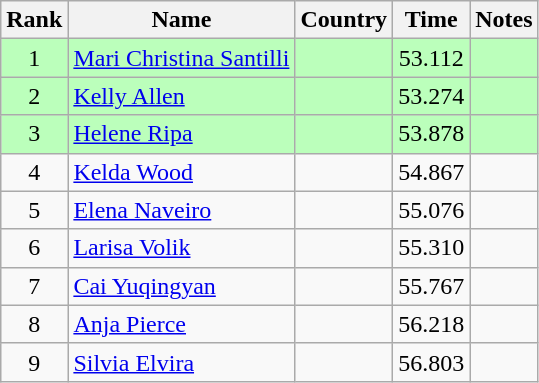<table class="wikitable" style="text-align:center">
<tr>
<th>Rank</th>
<th>Name</th>
<th>Country</th>
<th>Time</th>
<th>Notes</th>
</tr>
<tr bgcolor=bbffbb>
<td>1</td>
<td align="left"><a href='#'>Mari Christina Santilli</a></td>
<td align="left"></td>
<td>53.112</td>
<td></td>
</tr>
<tr bgcolor=bbffbb>
<td>2</td>
<td align="left"><a href='#'>Kelly Allen</a></td>
<td align="left"></td>
<td>53.274</td>
<td></td>
</tr>
<tr bgcolor=bbffbb>
<td>3</td>
<td align="left"><a href='#'>Helene Ripa</a></td>
<td align="left"></td>
<td>53.878</td>
<td></td>
</tr>
<tr>
<td>4</td>
<td align="left"><a href='#'>Kelda Wood</a></td>
<td align="left"></td>
<td>54.867</td>
<td></td>
</tr>
<tr>
<td>5</td>
<td align="left"><a href='#'>Elena Naveiro</a></td>
<td align="left"></td>
<td>55.076</td>
<td></td>
</tr>
<tr>
<td>6</td>
<td align="left"><a href='#'>Larisa Volik</a></td>
<td align="left"></td>
<td>55.310</td>
<td></td>
</tr>
<tr>
<td>7</td>
<td align="left"><a href='#'>Cai Yuqingyan</a></td>
<td align="left"></td>
<td>55.767</td>
<td></td>
</tr>
<tr>
<td>8</td>
<td align="left"><a href='#'>Anja Pierce</a></td>
<td align="left"></td>
<td>56.218</td>
<td></td>
</tr>
<tr>
<td>9</td>
<td align="left"><a href='#'>Silvia Elvira</a></td>
<td align="left"></td>
<td>56.803</td>
<td></td>
</tr>
</table>
